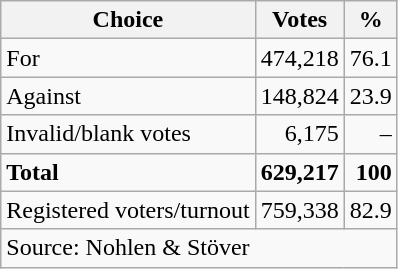<table class=wikitable style=text-align:right>
<tr>
<th>Choice</th>
<th>Votes</th>
<th>%</th>
</tr>
<tr>
<td align=left>For</td>
<td>474,218</td>
<td>76.1</td>
</tr>
<tr>
<td align=left>Against</td>
<td>148,824</td>
<td>23.9</td>
</tr>
<tr>
<td align=left>Invalid/blank votes</td>
<td>6,175</td>
<td>–</td>
</tr>
<tr>
<td align=left><strong>Total</strong></td>
<td><strong>629,217</strong></td>
<td><strong>100</strong></td>
</tr>
<tr>
<td align=left>Registered voters/turnout</td>
<td>759,338</td>
<td>82.9</td>
</tr>
<tr>
<td align=left colspan=3>Source: Nohlen & Stöver</td>
</tr>
</table>
